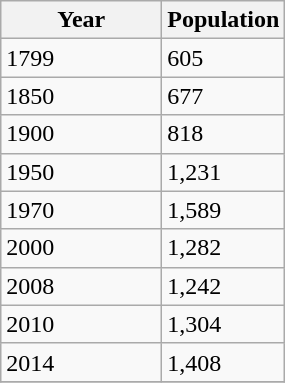<table class="wikitable">
<tr>
<th width=100pt>Year</th>
<th>Population</th>
</tr>
<tr>
<td>1799</td>
<td>605</td>
</tr>
<tr>
<td>1850</td>
<td>677</td>
</tr>
<tr>
<td>1900</td>
<td>818</td>
</tr>
<tr>
<td>1950</td>
<td>1,231</td>
</tr>
<tr>
<td>1970</td>
<td>1,589</td>
</tr>
<tr>
<td>2000</td>
<td>1,282</td>
</tr>
<tr>
<td>2008</td>
<td>1,242</td>
</tr>
<tr>
<td>2010</td>
<td>1,304</td>
</tr>
<tr>
<td>2014</td>
<td>1,408</td>
</tr>
<tr>
</tr>
</table>
